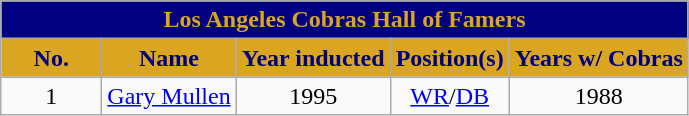<table class="wikitable sortable">
<tr>
<td colspan="5" style= "background: navy; color: goldenrod" align="center"><strong>Los Angeles Cobras Hall of Famers</strong></td>
</tr>
<tr>
<th width=60px style="background: goldenrod; color: navy">No.</th>
<th style="background: goldenrod; color: navy">Name</th>
<th style="background: goldenrod; color: navy">Year inducted</th>
<th style="background: goldenrod; color: navy">Position(s)</th>
<th style="background: goldenrod; color: navy">Years w/ Cobras</th>
</tr>
<tr>
<td style="text-align:center;">1</td>
<td><a href='#'>Gary Mullen</a></td>
<td style="text-align:center;">1995</td>
<td style="text-align:center;"><a href='#'>WR</a>/<a href='#'>DB</a></td>
<td style="text-align:center;">1988</td>
</tr>
</table>
